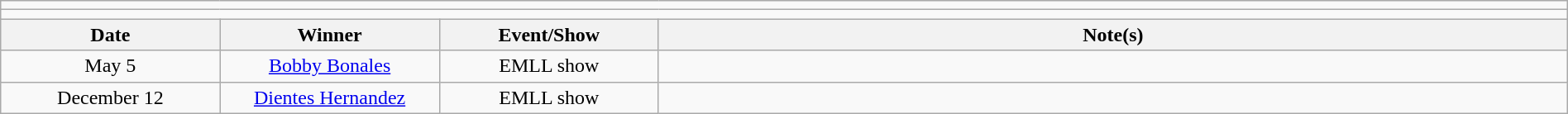<table class="wikitable" style="text-align:center; width:100%;">
<tr>
<td colspan="5"></td>
</tr>
<tr>
<td colspan="5"><strong></strong></td>
</tr>
<tr>
<th width=14%>Date</th>
<th width=14%>Winner</th>
<th width=14%>Event/Show</th>
<th width=58%>Note(s)</th>
</tr>
<tr>
<td>May 5</td>
<td><a href='#'>Bobby Bonales</a></td>
<td>EMLL show</td>
<td align=left></td>
</tr>
<tr>
<td>December 12</td>
<td><a href='#'>Dientes Hernandez</a></td>
<td>EMLL show</td>
<td align=left></td>
</tr>
</table>
